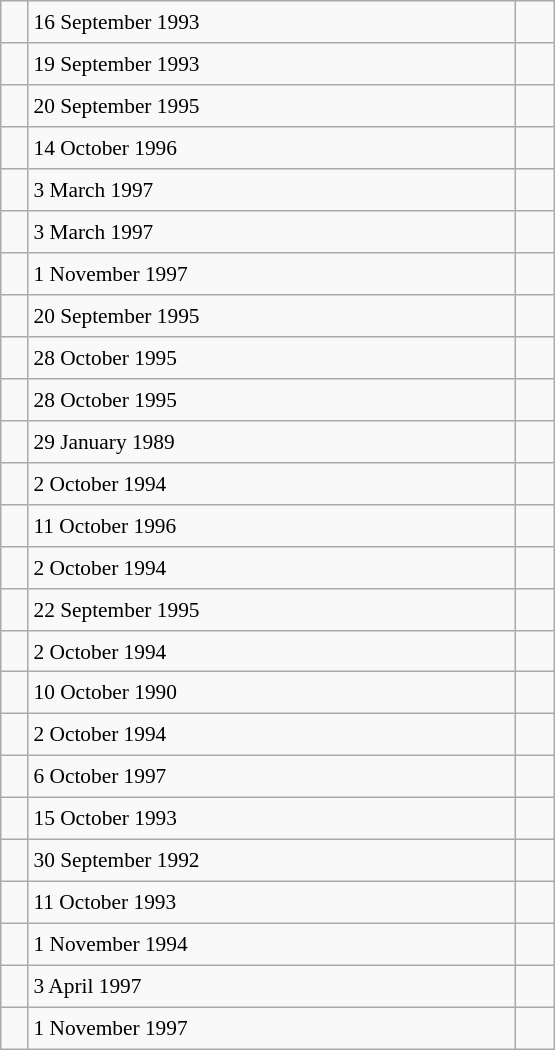<table class="wikitable" style="font-size: 89%; float: left; width: 26em; margin-right: 1em; height: 700px">
<tr>
<td></td>
<td>16 September 1993</td>
<td> </td>
</tr>
<tr>
<td></td>
<td>19 September 1993</td>
<td> </td>
</tr>
<tr>
<td></td>
<td>20 September 1995</td>
<td> </td>
</tr>
<tr>
<td></td>
<td>14 October 1996</td>
<td> </td>
</tr>
<tr>
<td></td>
<td>3 March 1997</td>
<td> </td>
</tr>
<tr>
<td></td>
<td>3 March 1997</td>
<td> </td>
</tr>
<tr>
<td></td>
<td>1 November 1997</td>
<td> </td>
</tr>
<tr>
<td></td>
<td>20 September 1995</td>
<td> </td>
</tr>
<tr>
<td></td>
<td>28 October 1995</td>
<td> </td>
</tr>
<tr>
<td></td>
<td>28 October 1995</td>
<td> </td>
</tr>
<tr>
<td></td>
<td>29 January 1989</td>
<td> </td>
</tr>
<tr>
<td></td>
<td>2 October 1994</td>
<td> </td>
</tr>
<tr>
<td></td>
<td>11 October 1996</td>
<td></td>
</tr>
<tr>
<td></td>
<td>2 October 1994</td>
<td> </td>
</tr>
<tr>
<td></td>
<td>22 September 1995</td>
<td> </td>
</tr>
<tr>
<td></td>
<td>2 October 1994</td>
<td> </td>
</tr>
<tr>
<td></td>
<td>10 October 1990</td>
<td> </td>
</tr>
<tr>
<td></td>
<td>2 October 1994</td>
<td> </td>
</tr>
<tr>
<td></td>
<td>6 October 1997</td>
<td> </td>
</tr>
<tr>
<td></td>
<td>15 October 1993</td>
<td> </td>
</tr>
<tr>
<td></td>
<td>30 September 1992</td>
<td> </td>
</tr>
<tr>
<td></td>
<td>11 October 1993</td>
<td> </td>
</tr>
<tr>
<td></td>
<td>1 November 1994</td>
<td> </td>
</tr>
<tr>
<td></td>
<td>3 April 1997</td>
<td> </td>
</tr>
<tr>
<td></td>
<td>1 November 1997</td>
<td> </td>
</tr>
</table>
